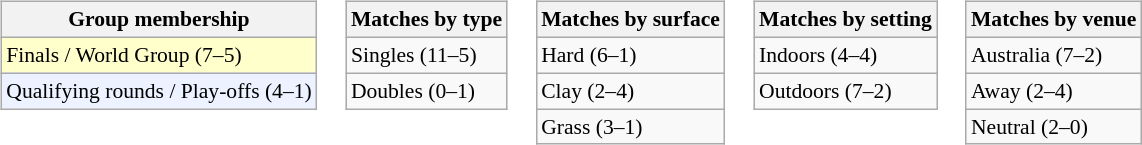<table>
<tr valign=top>
<td><br><table class=wikitable style=font-size:90%>
<tr>
<th>Group membership</th>
</tr>
<tr bgcolor=ffffcc>
<td>Finals / World Group (7–5)</td>
</tr>
<tr bgcolor=ecf2ff>
<td>Qualifying rounds / Play-offs (4–1)</td>
</tr>
</table>
</td>
<td><br><table class=wikitable style=font-size:90%>
<tr>
<th>Matches by type</th>
</tr>
<tr>
<td>Singles (11–5)</td>
</tr>
<tr>
<td>Doubles (0–1)</td>
</tr>
</table>
</td>
<td><br><table class=wikitable style=font-size:90%>
<tr>
<th>Matches by surface</th>
</tr>
<tr>
<td>Hard (6–1)</td>
</tr>
<tr>
<td>Clay (2–4)</td>
</tr>
<tr>
<td>Grass (3–1)</td>
</tr>
</table>
</td>
<td><br><table class=wikitable style=font-size:90%>
<tr>
<th>Matches by setting</th>
</tr>
<tr>
<td>Indoors (4–4)</td>
</tr>
<tr>
<td>Outdoors (7–2)</td>
</tr>
</table>
</td>
<td><br><table class=wikitable style=font-size:90%>
<tr>
<th>Matches by venue</th>
</tr>
<tr>
<td>Australia (7–2)</td>
</tr>
<tr>
<td>Away (2–4)</td>
</tr>
<tr>
<td>Neutral (2–0)</td>
</tr>
</table>
</td>
</tr>
</table>
